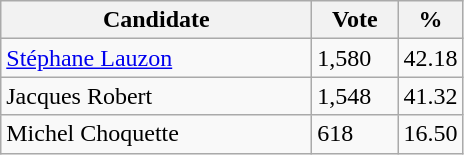<table class="wikitable">
<tr>
<th bgcolor="#DDDDFF" width="200px">Candidate</th>
<th bgcolor="#DDDDFF" width="50px">Vote</th>
<th bgcolor="#DDDDFF" width="30px">%</th>
</tr>
<tr>
<td><a href='#'>Stéphane Lauzon</a></td>
<td>1,580</td>
<td>42.18</td>
</tr>
<tr>
<td>Jacques Robert</td>
<td>1,548</td>
<td>41.32</td>
</tr>
<tr>
<td>Michel Choquette</td>
<td>618</td>
<td>16.50</td>
</tr>
</table>
